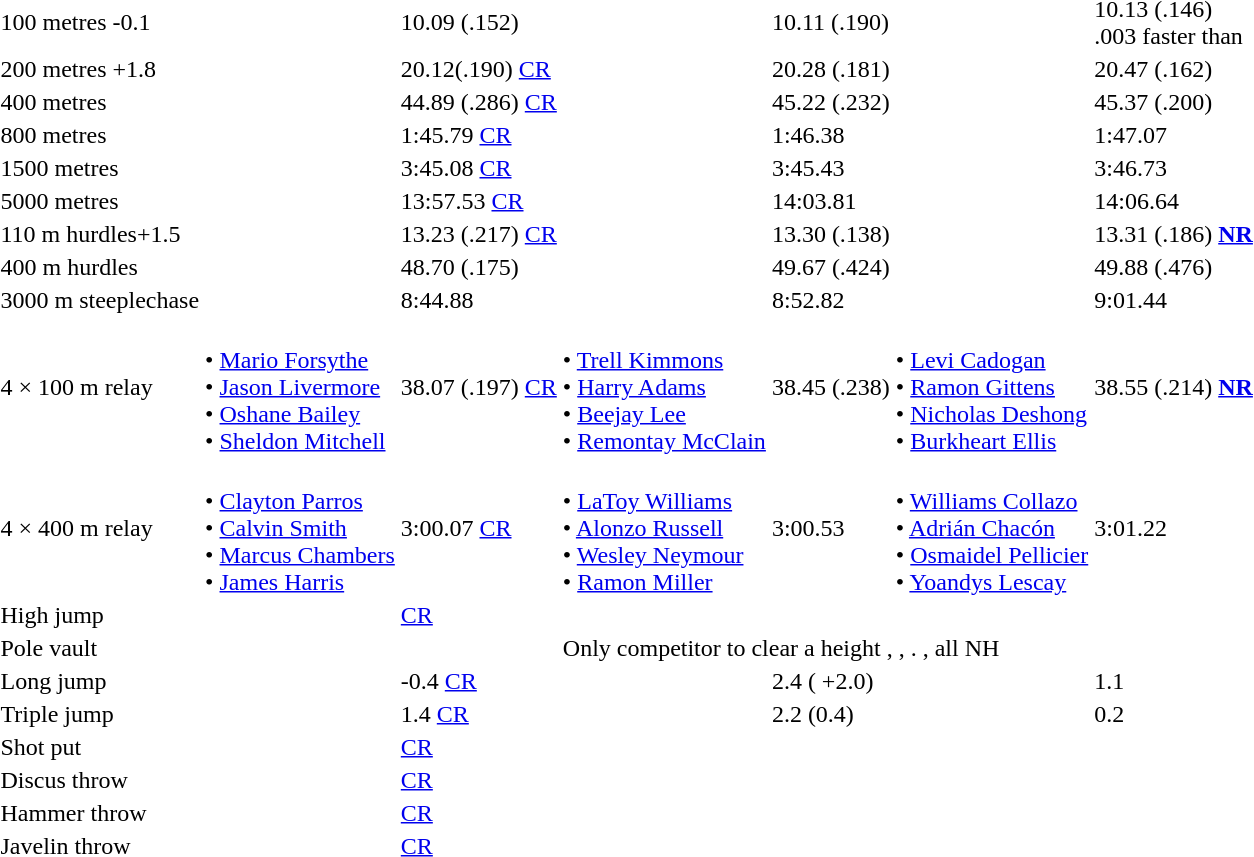<table>
<tr>
<td>100 metres -0.1</td>
<td></td>
<td>10.09 (.152)</td>
<td></td>
<td>10.11 (.190)</td>
<td></td>
<td>10.13 (.146)<br>.003 faster than </td>
</tr>
<tr>
<td>200 metres +1.8</td>
<td></td>
<td>20.12(.190) <a href='#'>CR</a></td>
<td></td>
<td>20.28 (.181)</td>
<td></td>
<td>20.47 (.162)</td>
</tr>
<tr>
<td>400 metres</td>
<td></td>
<td>44.89  (.286)  <a href='#'>CR</a></td>
<td></td>
<td>45.22  (.232)</td>
<td></td>
<td>45.37  (.200)</td>
</tr>
<tr>
<td>800 metres</td>
<td></td>
<td>1:45.79 <a href='#'>CR</a></td>
<td></td>
<td>1:46.38</td>
<td></td>
<td>1:47.07</td>
</tr>
<tr>
<td>1500 metres</td>
<td></td>
<td>3:45.08  <a href='#'>CR</a></td>
<td></td>
<td>3:45.43</td>
<td></td>
<td>3:46.73</td>
</tr>
<tr>
<td>5000 metres</td>
<td></td>
<td>13:57.53 <a href='#'>CR</a></td>
<td></td>
<td>14:03.81</td>
<td></td>
<td>14:06.64</td>
</tr>
<tr>
<td>110 m hurdles+1.5</td>
<td></td>
<td>13.23  (.217)  <a href='#'>CR</a></td>
<td></td>
<td>13.30   (.138)</td>
<td></td>
<td>13.31   (.186) <strong><a href='#'>NR</a></strong></td>
</tr>
<tr>
<td>400 m hurdles</td>
<td></td>
<td>48.70 (.175)</td>
<td></td>
<td>49.67  (.424)</td>
<td></td>
<td>49.88  (.476)</td>
</tr>
<tr>
<td>3000 m steeplechase</td>
<td></td>
<td>8:44.88</td>
<td></td>
<td>8:52.82</td>
<td></td>
<td>9:01.44</td>
</tr>
<tr>
<td>4 × 100 m relay</td>
<td><br>• <a href='#'>Mario Forsythe</a><br>• <a href='#'>Jason Livermore</a><br>• <a href='#'>Oshane Bailey</a><br>• <a href='#'>Sheldon Mitchell</a></td>
<td>38.07 (.197) <a href='#'>CR</a></td>
<td><br>• <a href='#'>Trell Kimmons</a><br>• <a href='#'>Harry Adams</a><br>• <a href='#'>Beejay Lee</a><br>• <a href='#'>Remontay McClain</a></td>
<td>38.45 (.238)</td>
<td><br>• <a href='#'>Levi Cadogan</a><br>• <a href='#'>Ramon Gittens</a><br>• <a href='#'>Nicholas Deshong</a><br>• <a href='#'>Burkheart Ellis</a></td>
<td>38.55 (.214) <strong><a href='#'>NR</a></strong></td>
</tr>
<tr>
<td>4 × 400 m relay</td>
<td><br>• <a href='#'>Clayton Parros</a><br>• <a href='#'>Calvin Smith</a><br>• <a href='#'>Marcus Chambers</a><br>• <a href='#'>James Harris</a></td>
<td>3:00.07 <a href='#'>CR</a></td>
<td><br>• <a href='#'>LaToy Williams</a><br>• <a href='#'>Alonzo Russell</a><br>• <a href='#'>Wesley Neymour</a><br>• <a href='#'>Ramon Miller</a></td>
<td>3:00.53</td>
<td><br>• <a href='#'>Williams Collazo</a><br>• <a href='#'>Adrián Chacón</a><br>• <a href='#'>Osmaidel Pellicier</a><br>• <a href='#'>Yoandys Lescay</a></td>
<td>3:01.22</td>
</tr>
<tr>
<td>High jump</td>
<td></td>
<td> <a href='#'>CR</a></td>
<td></td>
<td></td>
<td></td>
<td></td>
</tr>
<tr>
<td>Pole vault</td>
<td></td>
<td></td>
<td colspan=4>Only competitor to clear a height  , , . ,  all NH</td>
</tr>
<tr>
<td>Long jump</td>
<td></td>
<td> -0.4  <a href='#'>CR</a></td>
<td></td>
<td> 2.4  ( +2.0)</td>
<td></td>
<td>   1.1</td>
</tr>
<tr>
<td>Triple jump</td>
<td></td>
<td>  1.4 <a href='#'>CR</a></td>
<td></td>
<td>  2.2  (0.4)</td>
<td></td>
<td>  0.2</td>
</tr>
<tr>
<td>Shot put</td>
<td></td>
<td> <a href='#'>CR</a></td>
<td></td>
<td></td>
<td></td>
<td></td>
</tr>
<tr>
<td>Discus throw</td>
<td></td>
<td> <a href='#'>CR</a></td>
<td></td>
<td></td>
<td></td>
<td></td>
</tr>
<tr>
<td>Hammer throw</td>
<td></td>
<td> <a href='#'>CR</a></td>
<td></td>
<td></td>
<td></td>
<td></td>
</tr>
<tr>
<td>Javelin throw</td>
<td></td>
<td> <a href='#'>CR</a></td>
<td></td>
<td></td>
<td></td>
<td></td>
</tr>
</table>
